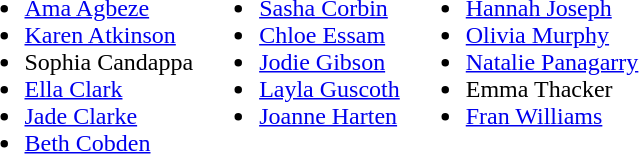<table>
<tr style="vertical-align:top">
<td><br><ul><li><a href='#'>Ama Agbeze</a></li><li><a href='#'>Karen Atkinson</a></li><li>Sophia Candappa</li><li><a href='#'>Ella Clark</a></li><li><a href='#'>Jade Clarke</a></li><li><a href='#'>Beth Cobden</a></li></ul></td>
<td><br><ul><li><a href='#'>Sasha Corbin</a></li><li><a href='#'>Chloe Essam</a></li><li><a href='#'>Jodie Gibson</a></li><li><a href='#'>Layla Guscoth</a></li><li><a href='#'>Joanne Harten</a></li></ul></td>
<td><br><ul><li><a href='#'>Hannah Joseph</a></li><li><a href='#'>Olivia Murphy</a></li><li><a href='#'>Natalie Panagarry</a></li><li>Emma Thacker</li><li><a href='#'>Fran Williams</a></li></ul></td>
</tr>
</table>
